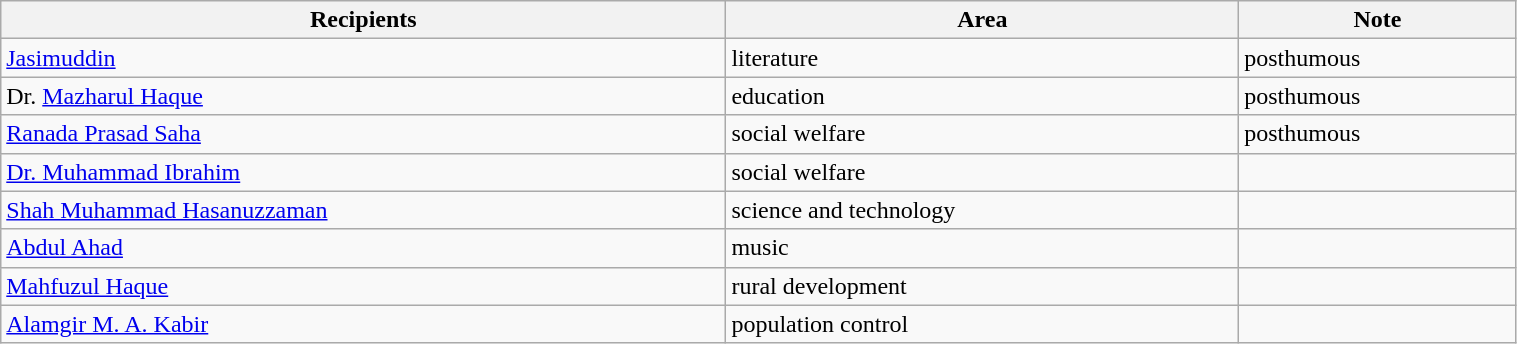<table class="wikitable" style="width:80%;">
<tr>
<th>Recipients</th>
<th>Area</th>
<th>Note</th>
</tr>
<tr>
<td><a href='#'>Jasimuddin</a></td>
<td>literature</td>
<td>posthumous</td>
</tr>
<tr>
<td>Dr. <a href='#'>Mazharul Haque</a></td>
<td>education</td>
<td>posthumous</td>
</tr>
<tr>
<td><a href='#'>Ranada Prasad Saha</a></td>
<td>social welfare</td>
<td>posthumous</td>
</tr>
<tr>
<td><a href='#'>Dr. Muhammad Ibrahim</a></td>
<td>social welfare</td>
<td></td>
</tr>
<tr>
<td><a href='#'>Shah Muhammad Hasanuzzaman</a></td>
<td>science and technology</td>
<td></td>
</tr>
<tr>
<td><a href='#'>Abdul Ahad</a></td>
<td>music</td>
<td></td>
</tr>
<tr>
<td><a href='#'>Mahfuzul Haque</a></td>
<td>rural development</td>
<td></td>
</tr>
<tr>
<td><a href='#'>Alamgir M. A. Kabir</a></td>
<td>population control</td>
<td></td>
</tr>
</table>
